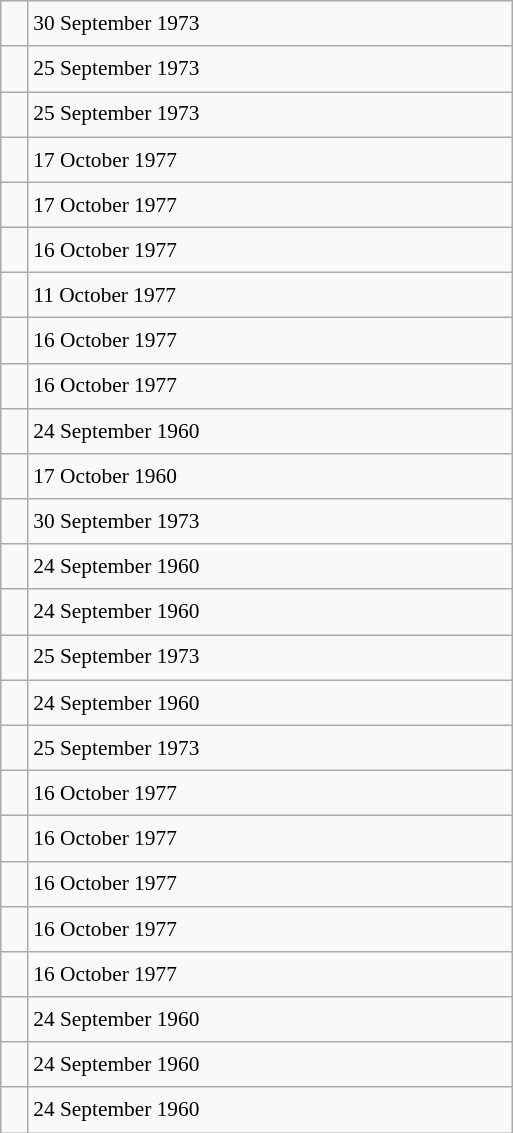<table class="wikitable" style="font-size: 89%; float: left; width: 24em; margin-right: 1em; line-height: 1.65em">
<tr>
<td></td>
<td>30 September 1973</td>
</tr>
<tr>
<td></td>
<td>25 September 1973</td>
</tr>
<tr>
<td></td>
<td>25 September 1973</td>
</tr>
<tr>
<td></td>
<td>17 October 1977</td>
</tr>
<tr>
<td></td>
<td>17 October 1977</td>
</tr>
<tr>
<td></td>
<td>16 October 1977</td>
</tr>
<tr>
<td></td>
<td>11 October 1977</td>
</tr>
<tr>
<td></td>
<td>16 October 1977</td>
</tr>
<tr>
<td></td>
<td>16 October 1977</td>
</tr>
<tr>
<td></td>
<td>24 September 1960</td>
</tr>
<tr>
<td></td>
<td>17 October 1960</td>
</tr>
<tr>
<td></td>
<td>30 September 1973</td>
</tr>
<tr>
<td></td>
<td>24 September 1960</td>
</tr>
<tr>
<td></td>
<td>24 September 1960</td>
</tr>
<tr>
<td></td>
<td>25 September 1973</td>
</tr>
<tr>
<td></td>
<td>24 September 1960</td>
</tr>
<tr>
<td></td>
<td>25 September 1973</td>
</tr>
<tr>
<td></td>
<td>16 October 1977</td>
</tr>
<tr>
<td></td>
<td>16 October 1977</td>
</tr>
<tr>
<td></td>
<td>16 October 1977</td>
</tr>
<tr>
<td></td>
<td>16 October 1977</td>
</tr>
<tr>
<td></td>
<td>16 October 1977</td>
</tr>
<tr>
<td></td>
<td>24 September 1960</td>
</tr>
<tr>
<td></td>
<td>24 September 1960</td>
</tr>
<tr>
<td></td>
<td>24 September 1960</td>
</tr>
</table>
